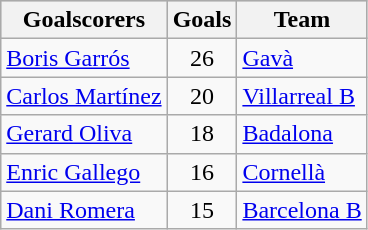<table class="wikitable sortable" class="wikitable">
<tr style="background:#ccc; text-align:center;">
<th>Goalscorers</th>
<th>Goals</th>
<th>Team</th>
</tr>
<tr>
<td> <a href='#'>Boris Garrós</a></td>
<td style="text-align:center;">26</td>
<td><a href='#'>Gavà</a></td>
</tr>
<tr>
<td> <a href='#'>Carlos Martínez</a></td>
<td style="text-align:center;">20</td>
<td><a href='#'>Villarreal B</a></td>
</tr>
<tr>
<td> <a href='#'>Gerard Oliva</a></td>
<td style="text-align:center;">18</td>
<td><a href='#'>Badalona</a></td>
</tr>
<tr>
<td> <a href='#'>Enric Gallego</a></td>
<td style="text-align:center;">16</td>
<td><a href='#'>Cornellà</a></td>
</tr>
<tr>
<td> <a href='#'>Dani Romera</a></td>
<td style="text-align:center;">15</td>
<td><a href='#'>Barcelona B</a></td>
</tr>
</table>
